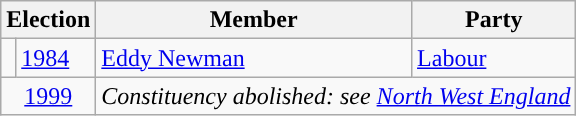<table class="wikitable">
<tr>
<th colspan="2">Election</th>
<th>Member</th>
<th>Party</th>
</tr>
<tr>
<td style="background-color: "></td>
<td><a href='#'>1984</a></td>
<td><a href='#'>Eddy Newman</a></td>
<td><a href='#'>Labour</a></td>
</tr>
<tr>
<td colspan="2" align="center"><a href='#'>1999</a></td>
<td colspan="2"><em>Constituency abolished: see <a href='#'>North West England</a></em></td>
</tr>
</table>
